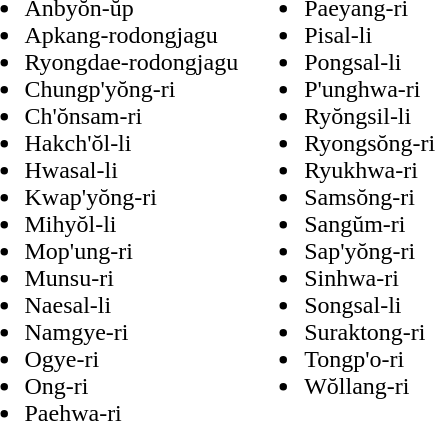<table>
<tr>
<td valign="top"><br><ul><li>Anbyŏn-ŭp</li><li>Apkang-rodongjagu</li><li>Ryongdae-rodongjagu</li><li>Chungp'yŏng-ri</li><li>Ch'ŏnsam-ri</li><li>Hakch'ŏl-li</li><li>Hwasal-li</li><li>Kwap'yŏng-ri</li><li>Mihyŏl-li</li><li>Mop'ung-ri</li><li>Munsu-ri</li><li>Naesal-li</li><li>Namgye-ri</li><li>Ogye-ri</li><li>Ong-ri</li><li>Paehwa-ri</li></ul></td>
<td valign="top"><br><ul><li>Paeyang-ri</li><li>Pisal-li</li><li>Pongsal-li</li><li>P'unghwa-ri</li><li>Ryŏngsil-li</li><li>Ryongsŏng-ri</li><li>Ryukhwa-ri</li><li>Samsŏng-ri</li><li>Sangŭm-ri</li><li>Sap'yŏng-ri</li><li>Sinhwa-ri</li><li>Songsal-li</li><li>Suraktong-ri</li><li>Tongp'o-ri</li><li>Wŏllang-ri</li></ul></td>
</tr>
</table>
